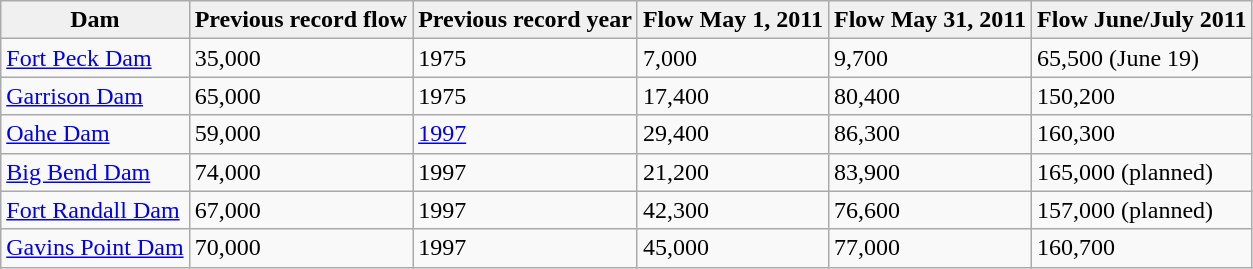<table class="wikitable sortable" font=90%">
<tr style="text-align:center; background:#f0f0f0;">
<td><strong>Dam</strong></td>
<td><strong>Previous record flow</strong></td>
<td><strong>Previous record year</strong></td>
<td><strong>Flow May 1, 2011</strong></td>
<td><strong>Flow May 31, 2011</strong></td>
<td><strong>Flow June/July 2011</strong></td>
</tr>
<tr>
<td><a href='#'>Fort Peck Dam</a></td>
<td>35,000</td>
<td>1975</td>
<td>7,000</td>
<td>9,700</td>
<td>65,500 (June 19)</td>
</tr>
<tr>
<td><a href='#'>Garrison Dam</a></td>
<td>65,000</td>
<td>1975</td>
<td>17,400</td>
<td>80,400</td>
<td>150,200</td>
</tr>
<tr>
<td><a href='#'>Oahe Dam</a></td>
<td>59,000</td>
<td><a href='#'>1997</a></td>
<td>29,400</td>
<td>86,300</td>
<td>160,300</td>
</tr>
<tr>
<td><a href='#'>Big Bend Dam</a></td>
<td>74,000</td>
<td>1997</td>
<td>21,200</td>
<td>83,900</td>
<td>165,000 (planned)</td>
</tr>
<tr>
<td><a href='#'>Fort Randall Dam</a></td>
<td>67,000</td>
<td>1997</td>
<td>42,300</td>
<td>76,600</td>
<td>157,000 (planned)</td>
</tr>
<tr>
<td><a href='#'>Gavins Point Dam</a></td>
<td>70,000</td>
<td>1997</td>
<td>45,000</td>
<td>77,000</td>
<td>160,700</td>
</tr>
</table>
